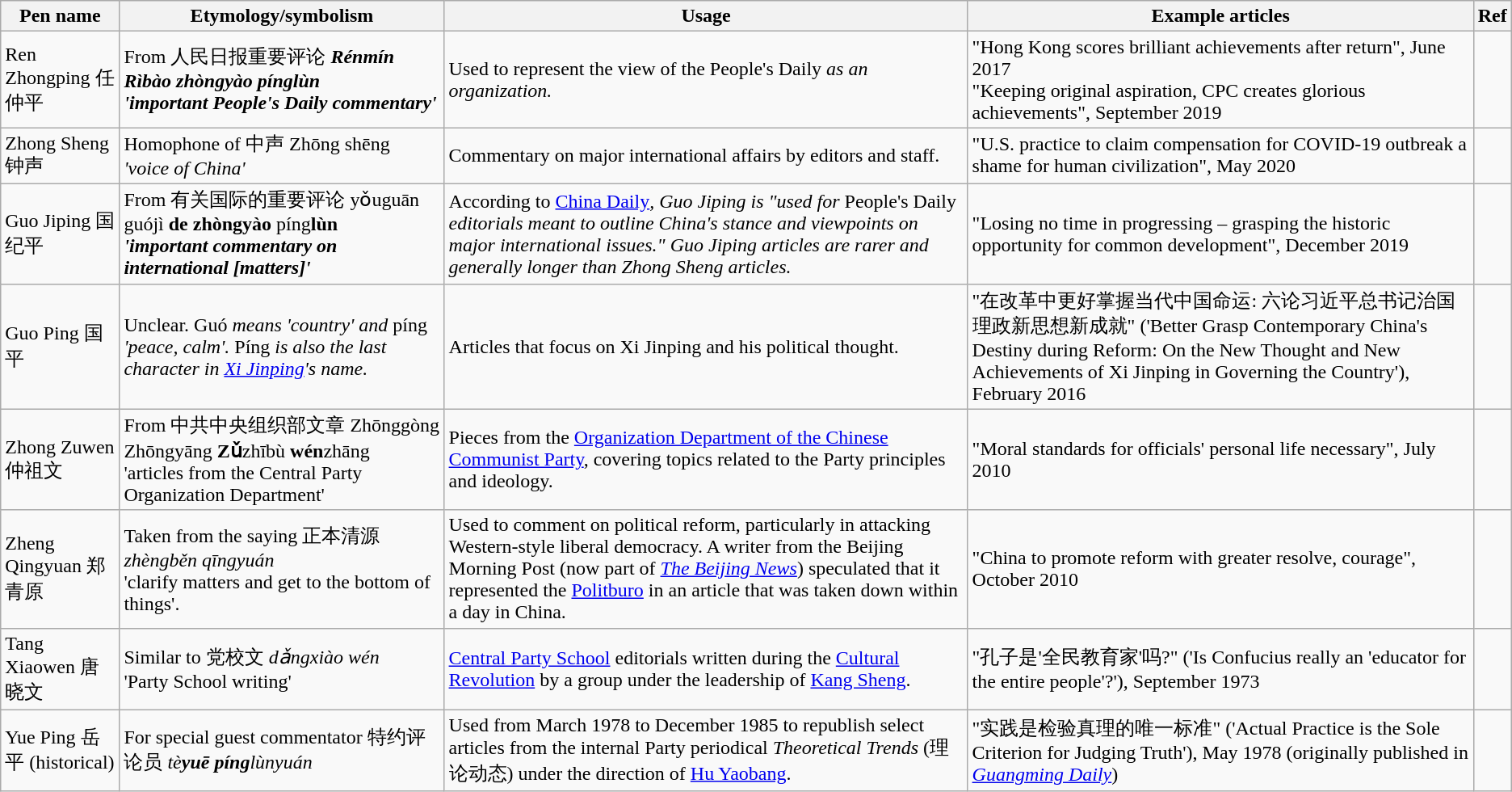<table class="wikitable">
<tr>
<th>Pen name</th>
<th>Etymology/symbolism</th>
<th>Usage</th>
<th>Example articles</th>
<th>Ref</th>
</tr>
<tr>
<td>Ren Zhongping 任仲平</td>
<td>From 人民日报重要评论 <strong><em>Rén<strong>mín Rìbào </strong>zhòng<strong>yào </strong>píng<strong>lùn<em><br> 'important </em>People's Daily<em> commentary'</td>
<td>Used to represent the view of the </em>People's Daily<em> as an organization.</td>
<td>"Hong Kong scores brilliant achievements after return", June 2017 <br> "Keeping original aspiration, CPC creates glorious achievements", September 2019</td>
<td></td>
</tr>
<tr>
<td>Zhong Sheng 钟声</td>
<td>Homophone of 中声 </em>Zhōng shēng<em><br>'voice of China'</td>
<td>Commentary on major international affairs by editors and staff.</td>
<td>"U.S. practice to claim compensation for COVID-19 outbreak a shame for human civilization", May 2020</td>
<td></td>
</tr>
<tr>
<td>Guo Jiping 国纪平</td>
<td>From 有关国际的重要评论 </em>yǒuguān </strong>guójì<strong> de zhòngyào </strong>píng<strong>lùn<em><br> 'important commentary on international [matters]'</td>
<td>According to </em><a href='#'>China Daily</a><em>, Guo Jiping is "used for </em>People's Daily<em> editorials meant to outline China's stance and viewpoints on major international issues." Guo Jiping articles are rarer and generally longer than Zhong Sheng articles.</td>
<td>"Losing no time in progressing – grasping the historic opportunity for common development", December 2019</td>
<td></td>
</tr>
<tr>
<td>Guo Ping 国平</td>
<td>Unclear. </em>Guó<em> means 'country' and </em>píng<em> 'peace, calm'. </em>Píng<em> is also the last character in <a href='#'>Xi Jinping</a>'s name.</td>
<td>Articles that focus on Xi Jinping and his political thought.</td>
<td>"在改革中更好掌握当代中国命运: 六论习近平总书记治国理政新思想新成就" ('Better Grasp Contemporary China's Destiny during Reform: On the New Thought and New Achievements of Xi Jinping in Governing the Country'), February 2016</td>
<td></td>
</tr>
<tr>
<td>Zhong Zuwen 仲祖文</td>
<td>From 中共中央组织部文章 </em></strong>Zhōng</strong>gòng Zhōngyāng <strong>Zǔ</strong>zhībù <strong>wén</strong>zhāng</em><br> 'articles from the Central Party Organization Department'</td>
<td>Pieces from the <a href='#'>Organization Department of the Chinese Communist Party</a>, covering topics related to the Party principles and ideology.</td>
<td>"Moral standards for officials' personal life necessary", July 2010</td>
<td></td>
</tr>
<tr>
<td>Zheng Qingyuan 郑青原</td>
<td>Taken from the saying 正本清源 <em>zhèngběn qīngyuán</em><br>'clarify matters and get to the bottom of things'.</td>
<td>Used to comment on political reform, particularly in attacking Western-style liberal democracy. A writer from the Beijing Morning Post (now part of <em><a href='#'>The Beijing News</a></em>) speculated that it represented the <a href='#'>Politburo</a> in an article that was taken down within a day in China.</td>
<td>"China to promote reform with greater resolve, courage", October 2010</td>
<td></td>
</tr>
<tr>
<td>Tang Xiaowen 唐晓文</td>
<td>Similar to 党校文 <em>dǎngxiào wén</em><br> 'Party School writing'</td>
<td><a href='#'>Central Party School</a> editorials written during the <a href='#'>Cultural Revolution</a> by a group under the leadership of <a href='#'>Kang Sheng</a>.</td>
<td>"孔子是'全民教育家'吗?" ('Is Confucius really an 'educator for the entire people'?'), September 1973</td>
<td></td>
</tr>
<tr>
<td>Yue Ping 岳平 (historical)</td>
<td>For special guest commentator 特约评论员 <em>tè<strong>yuē</strong> <strong>píng</strong>lùnyuán</em></td>
<td>Used from March 1978 to December 1985 to republish select articles from the internal Party periodical <em>Theoretical Trends</em> (理论动态) under the direction of <a href='#'>Hu Yaobang</a>.</td>
<td>"实践是检验真理的唯一标准" ('Actual Practice is the Sole Criterion for Judging Truth'), May 1978 (originally published in <em><a href='#'>Guangming Daily</a></em>)</td>
<td></td>
</tr>
</table>
